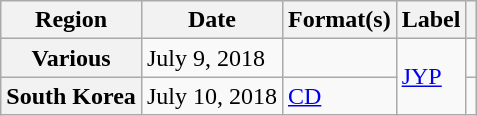<table class="wikitable plainrowheaders">
<tr>
<th>Region</th>
<th>Date</th>
<th>Format(s)</th>
<th>Label</th>
<th></th>
</tr>
<tr>
<th scope="row">Various</th>
<td>July 9, 2018</td>
<td></td>
<td rowspan="2"><a href='#'>JYP</a></td>
<td></td>
</tr>
<tr>
<th scope="row">South Korea</th>
<td>July 10, 2018</td>
<td><a href='#'>CD</a></td>
<td></td>
</tr>
</table>
